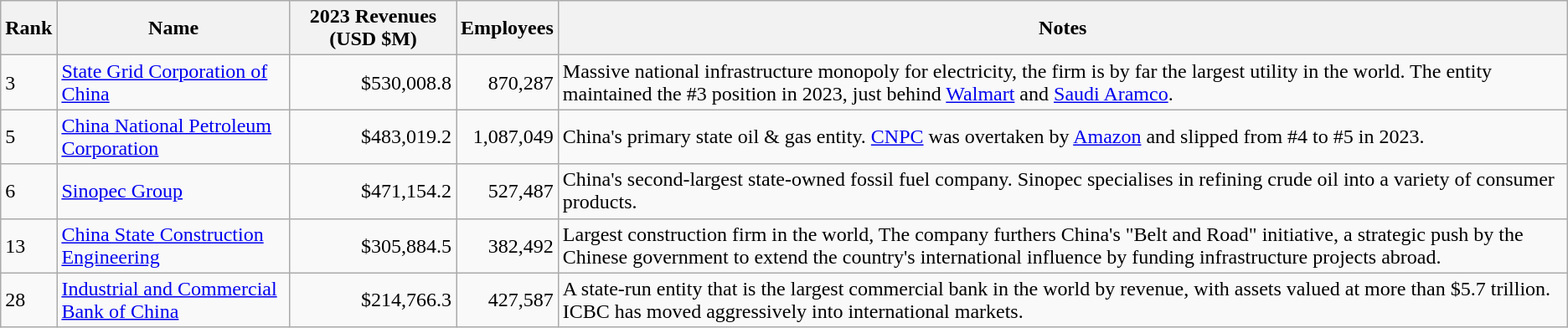<table class="wikitable sortable">
<tr>
<th>Rank</th>
<th>Name</th>
<th>2023 Revenues (USD $M)</th>
<th>Employees</th>
<th>Notes</th>
</tr>
<tr>
<td>3</td>
<td><a href='#'>State Grid Corporation of China</a></td>
<td align="right">$530,008.8</td>
<td align="right">870,287</td>
<td>Massive national infrastructure monopoly for electricity, the firm is by far the largest utility in the world. The entity maintained the #3 position in 2023, just behind <a href='#'>Walmart</a> and <a href='#'>Saudi Aramco</a>.</td>
</tr>
<tr>
<td>5</td>
<td><a href='#'>China National Petroleum Corporation</a></td>
<td align="right">$483,019.2</td>
<td align="right">1,087,049</td>
<td>China's primary state oil & gas entity. <a href='#'>CNPC</a> was overtaken by <a href='#'>Amazon</a> and slipped from #4 to #5 in 2023.</td>
</tr>
<tr>
<td>6</td>
<td><a href='#'>Sinopec Group</a></td>
<td align="right">$471,154.2</td>
<td align="right">527,487</td>
<td>China's second-largest state-owned fossil fuel company. Sinopec specialises in refining crude oil into a variety of consumer products.</td>
</tr>
<tr>
<td>13</td>
<td><a href='#'>China State Construction Engineering</a></td>
<td align="right">$305,884.5</td>
<td align="right">382,492</td>
<td>Largest construction firm in the world, The company furthers China's "Belt and Road" initiative, a strategic push by the Chinese government to extend the country's international influence by funding infrastructure projects abroad.</td>
</tr>
<tr>
<td>28</td>
<td><a href='#'>Industrial and Commercial Bank of China</a></td>
<td align="right">$214,766.3</td>
<td align="right">427,587</td>
<td>A state-run entity that is the largest commercial bank in the world by revenue, with assets valued at more than $5.7 trillion. ICBC has moved aggressively into international markets.</td>
</tr>
</table>
